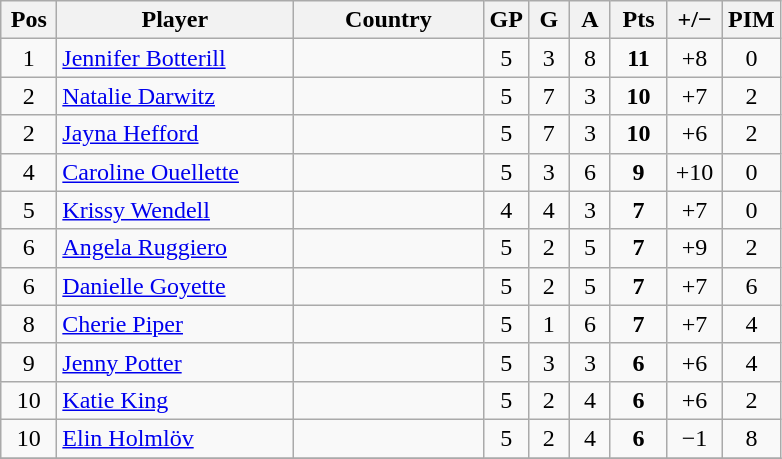<table class="wikitable sortable" style="text-align: center;">
<tr>
<th width=30>Pos</th>
<th width=150>Player</th>
<th width=120>Country</th>
<th width=20>GP</th>
<th width=20>G</th>
<th width=20>A</th>
<th width=30>Pts</th>
<th width=30>+/−</th>
<th width=30>PIM</th>
</tr>
<tr>
<td>1</td>
<td align=left><a href='#'>Jennifer Botterill</a></td>
<td align=left></td>
<td>5</td>
<td>3</td>
<td>8</td>
<td><strong>11</strong></td>
<td>+8</td>
<td>0</td>
</tr>
<tr>
<td>2</td>
<td align=left><a href='#'>Natalie Darwitz</a></td>
<td align=left></td>
<td>5</td>
<td>7</td>
<td>3</td>
<td><strong>10</strong></td>
<td>+7</td>
<td>2</td>
</tr>
<tr>
<td>2</td>
<td align=left><a href='#'>Jayna Hefford</a></td>
<td align=left></td>
<td>5</td>
<td>7</td>
<td>3</td>
<td><strong>10</strong></td>
<td>+6</td>
<td>2</td>
</tr>
<tr>
<td>4</td>
<td align=left><a href='#'>Caroline Ouellette</a></td>
<td align=left></td>
<td>5</td>
<td>3</td>
<td>6</td>
<td><strong>9</strong></td>
<td>+10</td>
<td>0</td>
</tr>
<tr>
<td>5</td>
<td align=left><a href='#'>Krissy Wendell</a></td>
<td align=left></td>
<td>4</td>
<td>4</td>
<td>3</td>
<td><strong>7</strong></td>
<td>+7</td>
<td>0</td>
</tr>
<tr>
<td>6</td>
<td align=left><a href='#'>Angela Ruggiero</a></td>
<td align=left></td>
<td>5</td>
<td>2</td>
<td>5</td>
<td><strong>7</strong></td>
<td>+9</td>
<td>2</td>
</tr>
<tr>
<td>6</td>
<td align=left><a href='#'>Danielle Goyette</a></td>
<td align=left></td>
<td>5</td>
<td>2</td>
<td>5</td>
<td><strong>7</strong></td>
<td>+7</td>
<td>6</td>
</tr>
<tr>
<td>8</td>
<td align=left><a href='#'>Cherie Piper</a></td>
<td align=left></td>
<td>5</td>
<td>1</td>
<td>6</td>
<td><strong>7</strong></td>
<td>+7</td>
<td>4</td>
</tr>
<tr>
<td>9</td>
<td align=left><a href='#'>Jenny Potter</a></td>
<td align=left></td>
<td>5</td>
<td>3</td>
<td>3</td>
<td><strong>6</strong></td>
<td>+6</td>
<td>4</td>
</tr>
<tr>
<td>10</td>
<td align=left><a href='#'>Katie King</a></td>
<td align=left></td>
<td>5</td>
<td>2</td>
<td>4</td>
<td><strong>6</strong></td>
<td>+6</td>
<td>2</td>
</tr>
<tr>
<td>10</td>
<td align=left><a href='#'>Elin Holmlöv</a></td>
<td align=left></td>
<td>5</td>
<td>2</td>
<td>4</td>
<td><strong>6</strong></td>
<td>−1</td>
<td>8</td>
</tr>
<tr>
</tr>
</table>
